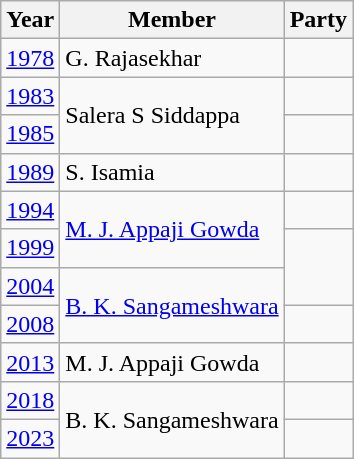<table class="wikitable sortable">
<tr>
<th>Year</th>
<th>Member</th>
<th colspan="2">Party</th>
</tr>
<tr>
<td><a href='#'>1978</a></td>
<td>G. Rajasekhar</td>
<td></td>
</tr>
<tr>
<td><a href='#'>1983</a></td>
<td rowspan="2">Salera S Siddappa</td>
<td></td>
</tr>
<tr>
<td><a href='#'>1985</a></td>
<td></td>
</tr>
<tr>
<td><a href='#'>1989</a></td>
<td>S. Isamia</td>
<td></td>
</tr>
<tr>
<td><a href='#'>1994</a></td>
<td rowspan="2"><a href='#'>M. J. Appaji Gowda</a></td>
<td></td>
</tr>
<tr>
<td><a href='#'>1999</a></td>
</tr>
<tr>
<td><a href='#'>2004</a></td>
<td rowspan="2"><a href='#'>B. K. Sangameshwara</a></td>
</tr>
<tr>
<td><a href='#'>2008</a></td>
<td></td>
</tr>
<tr>
<td><a href='#'>2013</a></td>
<td>M. J. Appaji Gowda</td>
<td></td>
</tr>
<tr>
<td><a href='#'>2018</a></td>
<td rowspan=2>B. K. Sangameshwara</td>
<td></td>
</tr>
<tr>
<td><a href='#'>2023</a></td>
</tr>
</table>
